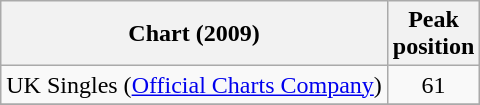<table class="wikitable sortable plainrowheaders">
<tr>
<th scope="col">Chart (2009)</th>
<th scope="col">Peak<br>position</th>
</tr>
<tr>
<td>UK Singles (<a href='#'>Official Charts Company</a>)</td>
<td style="text-align:center;">61</td>
</tr>
<tr>
</tr>
</table>
